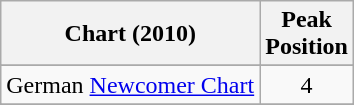<table class="wikitable sortable">
<tr>
<th>Chart (2010)</th>
<th>Peak<br>Position</th>
</tr>
<tr>
</tr>
<tr>
<td>German <a href='#'>Newcomer Chart</a></td>
<td style="text-align:center;">4</td>
</tr>
<tr>
</tr>
<tr>
</tr>
<tr>
</tr>
<tr>
</tr>
<tr>
</tr>
<tr>
</tr>
<tr>
</tr>
<tr>
</tr>
<tr>
</tr>
</table>
